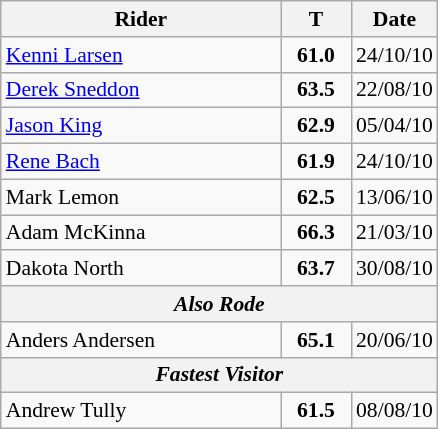<table class="wikitable" style="background-color: #f9f9f9; font-size: 90%; text-align: center">
<tr>
<th width=180>Rider</th>
<th width=40>T</th>
<th width=40>Date</th>
</tr>
<tr>
<td style="text-align:left"> <a href='#'>Kenni Larsen</a></td>
<td><strong>61.0</strong></td>
<td>24/10/10</td>
</tr>
<tr>
<td style="text-align:left"> <a href='#'>Derek Sneddon</a></td>
<td><strong>63.5</strong></td>
<td>22/08/10</td>
</tr>
<tr>
<td style="text-align:left"> <a href='#'>Jason King</a></td>
<td><strong>62.9</strong></td>
<td>05/04/10</td>
</tr>
<tr>
<td style="text-align:left"> <a href='#'>Rene Bach</a></td>
<td><strong>61.9</strong></td>
<td>24/10/10</td>
</tr>
<tr>
<td style="text-align:left"> Mark Lemon</td>
<td><strong>62.5</strong></td>
<td>13/06/10</td>
</tr>
<tr>
<td style="text-align:left"> Adam McKinna</td>
<td><strong>66.3</strong></td>
<td>21/03/10</td>
</tr>
<tr>
<td style="text-align:left"> Dakota North</td>
<td><strong>63.7</strong></td>
<td>30/08/10</td>
</tr>
<tr>
<th colspan="9"><em>Also Rode</em></th>
</tr>
<tr>
<td style="text-align:left"> Anders Andersen</td>
<td><strong>65.1</strong></td>
<td>20/06/10</td>
</tr>
<tr>
<th colspan="9"><em>Fastest Visitor</em></th>
</tr>
<tr>
<td style="text-align:left"> Andrew Tully</td>
<td><strong>61.5</strong></td>
<td>08/08/10</td>
</tr>
</table>
